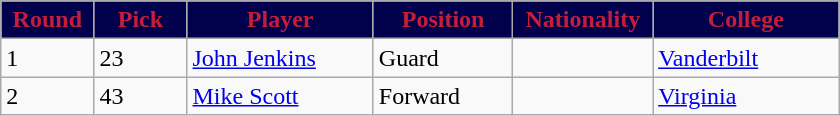<table class="wikitable sortable sortable">
<tr>
<th style="background:#00004d; color:#C41E3A" width="10%">Round</th>
<th style="background:#00004d; color:#C41E3A" width="10%">Pick</th>
<th style="background:#00004d; color:#C41E3A" width="20%">Player</th>
<th style="background:#00004d; color:#C41E3A" width="15%">Position</th>
<th style="background:#00004d; color:#C41E3A" width="15%">Nationality</th>
<th style="background:#00004d; color:#C41E3A" width="20%">College</th>
</tr>
<tr>
<td>1</td>
<td>23</td>
<td><a href='#'>John Jenkins</a></td>
<td>Guard</td>
<td></td>
<td><a href='#'>Vanderbilt</a></td>
</tr>
<tr>
<td>2</td>
<td>43</td>
<td><a href='#'>Mike Scott</a></td>
<td>Forward</td>
<td></td>
<td><a href='#'>Virginia</a></td>
</tr>
</table>
